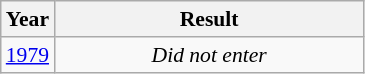<table class="wikitable" style="text-align: center; font-size:90%">
<tr>
<th>Year</th>
<th style="width:200px">Result</th>
</tr>
<tr>
<td> <a href='#'>1979</a></td>
<td><em>Did not enter</em></td>
</tr>
</table>
